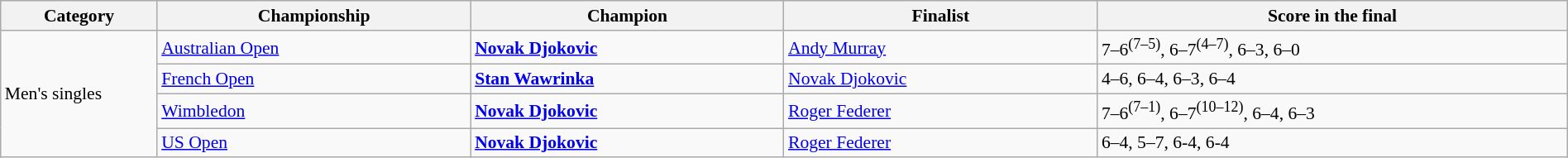<table class="wikitable"  style="font-size:90%; width:100%;">
<tr>
<th style="width: 10%;">Category</th>
<th style="width: 20%;">Championship</th>
<th style="width: 20%;">Champion</th>
<th style="width: 20%;">Finalist</th>
<th style="width: 30%;">Score in the final</th>
</tr>
<tr>
<td rowspan="4">Men's singles</td>
<td><a href='#'>Australian Open</a></td>
<td> <strong><a href='#'>Novak Djokovic</a></strong></td>
<td> <a href='#'>Andy Murray</a></td>
<td>7–6<sup>(7–5)</sup>, 6–7<sup>(4–7)</sup>, 6–3, 6–0</td>
</tr>
<tr>
<td><a href='#'>French Open</a></td>
<td> <strong><a href='#'>Stan Wawrinka</a></strong></td>
<td> <a href='#'>Novak Djokovic</a></td>
<td>4–6, 6–4, 6–3, 6–4</td>
</tr>
<tr>
<td><a href='#'>Wimbledon</a></td>
<td> <strong><a href='#'>Novak Djokovic</a></strong></td>
<td> <a href='#'>Roger Federer</a></td>
<td>7–6<sup>(7–1)</sup>, 6–7<sup>(10–12)</sup>, 6–4, 6–3</td>
</tr>
<tr>
<td><a href='#'>US Open</a></td>
<td> <strong><a href='#'>Novak Djokovic</a></strong></td>
<td> <a href='#'>Roger Federer</a></td>
<td>6–4, 5–7, 6-4, 6-4</td>
</tr>
</table>
